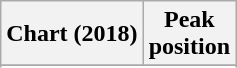<table class="wikitable sortable plainrowheaders" style="text-align:center">
<tr>
<th scope="col">Chart (2018)</th>
<th scope="col">Peak<br>position</th>
</tr>
<tr>
</tr>
<tr>
</tr>
</table>
